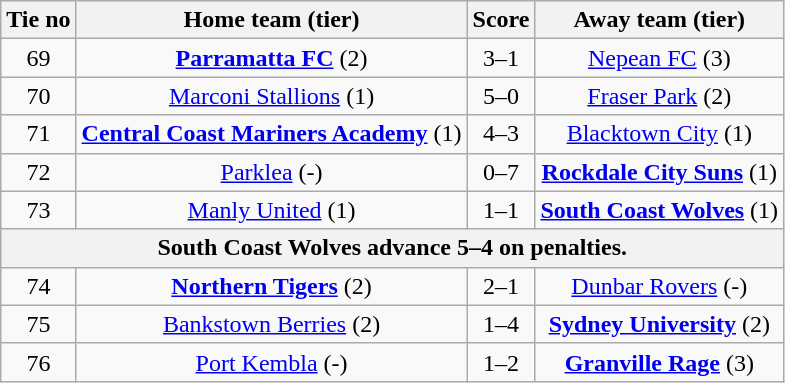<table class="wikitable" style="text-align:center">
<tr>
<th>Tie no</th>
<th>Home team (tier)</th>
<th>Score</th>
<th>Away team (tier)</th>
</tr>
<tr>
<td>69</td>
<td><strong><a href='#'>Parramatta FC</a></strong> (2)</td>
<td>3–1</td>
<td><a href='#'>Nepean FC</a> (3)</td>
</tr>
<tr>
<td>70</td>
<td><a href='#'>Marconi Stallions</a> (1)</td>
<td>5–0</td>
<td><a href='#'>Fraser Park</a> (2)</td>
</tr>
<tr>
<td>71</td>
<td><strong><a href='#'>Central Coast Mariners Academy</a></strong> (1)</td>
<td>4–3</td>
<td><a href='#'>Blacktown City</a> (1)</td>
</tr>
<tr>
<td>72</td>
<td><a href='#'>Parklea</a> (-)</td>
<td>0–7</td>
<td><strong><a href='#'>Rockdale City Suns</a></strong> (1)</td>
</tr>
<tr>
<td>73</td>
<td><a href='#'>Manly United</a> (1)</td>
<td>1–1</td>
<td><strong><a href='#'>South Coast Wolves</a></strong> (1)</td>
</tr>
<tr>
<th colspan="5"><strong>South Coast Wolves advance 5–4 on penalties.</strong></th>
</tr>
<tr>
<td>74</td>
<td><strong><a href='#'>Northern Tigers</a></strong> (2)</td>
<td>2–1</td>
<td><a href='#'>Dunbar Rovers</a> (-)</td>
</tr>
<tr>
<td>75</td>
<td><a href='#'>Bankstown Berries</a> (2)</td>
<td>1–4</td>
<td><strong><a href='#'>Sydney University</a></strong> (2)</td>
</tr>
<tr>
<td>76</td>
<td><a href='#'>Port Kembla</a> (-)</td>
<td>1–2</td>
<td><strong><a href='#'>Granville Rage</a></strong> (3)</td>
</tr>
</table>
